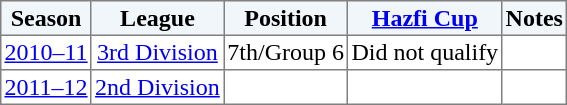<table border="1" cellpadding="2" style="border-collapse:collapse; text-align:center; font-size:normal;">
<tr style="background:#f0f6fa;">
<th>Season</th>
<th>League</th>
<th>Position</th>
<th><a href='#'>Hazfi Cup</a></th>
<th>Notes</th>
</tr>
<tr>
<td><a href='#'>2010–11</a></td>
<td><a href='#'>3rd Division</a></td>
<td>7th/Group 6</td>
<td>Did not qualify</td>
<td></td>
</tr>
<tr>
<td><a href='#'>2011–12</a></td>
<td><a href='#'>2nd Division</a></td>
<td></td>
<td></td>
<td></td>
</tr>
</table>
